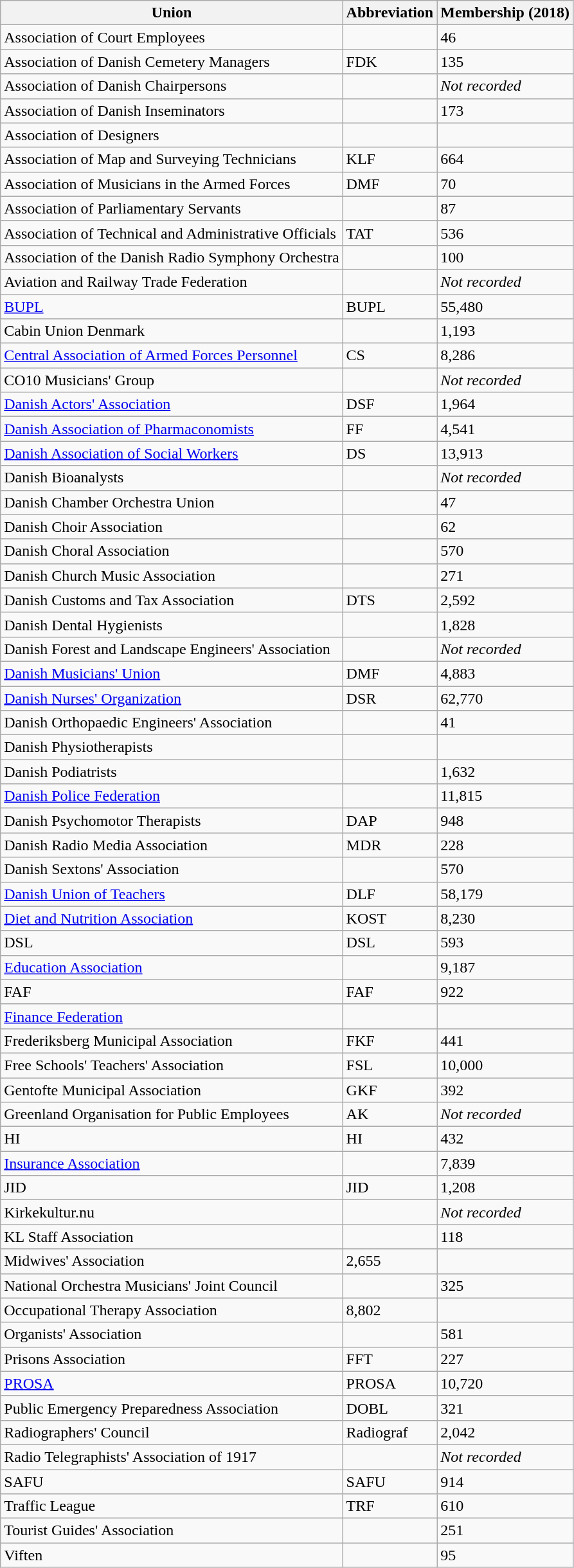<table class="wikitable sortable">
<tr>
<th>Union</th>
<th>Abbreviation</th>
<th>Membership (2018)</th>
</tr>
<tr>
<td>Association of Court Employees</td>
<td></td>
<td>46</td>
</tr>
<tr>
<td>Association of Danish Cemetery Managers</td>
<td>FDK</td>
<td>135</td>
</tr>
<tr>
<td>Association of Danish Chairpersons</td>
<td></td>
<td><em>Not recorded</em></td>
</tr>
<tr>
<td>Association of Danish Inseminators</td>
<td></td>
<td>173</td>
</tr>
<tr>
<td>Association of Designers</td>
<td></td>
<td></td>
</tr>
<tr>
<td>Association of Map and Surveying Technicians</td>
<td>KLF</td>
<td>664</td>
</tr>
<tr>
<td>Association of Musicians in the Armed Forces</td>
<td>DMF</td>
<td>70</td>
</tr>
<tr>
<td>Association of Parliamentary Servants</td>
<td></td>
<td>87</td>
</tr>
<tr>
<td>Association of Technical and Administrative Officials</td>
<td>TAT</td>
<td>536</td>
</tr>
<tr>
<td>Association of the Danish Radio Symphony Orchestra</td>
<td></td>
<td>100</td>
</tr>
<tr>
<td>Aviation and Railway Trade Federation</td>
<td></td>
<td><em>Not recorded</em></td>
</tr>
<tr>
<td><a href='#'>BUPL</a></td>
<td>BUPL</td>
<td>55,480</td>
</tr>
<tr>
<td>Cabin Union Denmark</td>
<td></td>
<td>1,193</td>
</tr>
<tr>
<td><a href='#'>Central Association of Armed Forces Personnel</a></td>
<td>CS</td>
<td>8,286</td>
</tr>
<tr>
<td>CO10 Musicians' Group</td>
<td></td>
<td><em>Not recorded</em></td>
</tr>
<tr>
<td><a href='#'>Danish Actors' Association</a></td>
<td>DSF</td>
<td>1,964</td>
</tr>
<tr>
<td><a href='#'>Danish Association of Pharmaconomists</a></td>
<td>FF</td>
<td>4,541</td>
</tr>
<tr>
<td><a href='#'>Danish Association of Social Workers</a></td>
<td>DS</td>
<td>13,913</td>
</tr>
<tr>
<td>Danish Bioanalysts</td>
<td></td>
<td><em>Not recorded</em></td>
</tr>
<tr>
<td>Danish Chamber Orchestra Union</td>
<td></td>
<td>47</td>
</tr>
<tr>
<td>Danish Choir Association</td>
<td></td>
<td>62</td>
</tr>
<tr>
<td>Danish Choral Association</td>
<td></td>
<td>570</td>
</tr>
<tr>
<td>Danish Church Music Association</td>
<td></td>
<td>271</td>
</tr>
<tr>
<td>Danish Customs and Tax Association</td>
<td>DTS</td>
<td>2,592</td>
</tr>
<tr>
<td>Danish Dental Hygienists</td>
<td></td>
<td>1,828</td>
</tr>
<tr>
<td>Danish Forest and Landscape Engineers' Association</td>
<td></td>
<td><em>Not recorded</em></td>
</tr>
<tr>
<td><a href='#'>Danish Musicians' Union</a></td>
<td>DMF</td>
<td>4,883</td>
</tr>
<tr>
<td><a href='#'>Danish Nurses' Organization</a></td>
<td>DSR</td>
<td>62,770</td>
</tr>
<tr>
<td>Danish Orthopaedic Engineers' Association</td>
<td></td>
<td>41</td>
</tr>
<tr>
<td>Danish Physiotherapists</td>
<td></td>
<td></td>
</tr>
<tr>
<td>Danish Podiatrists</td>
<td></td>
<td>1,632</td>
</tr>
<tr>
<td><a href='#'>Danish Police Federation</a></td>
<td></td>
<td>11,815</td>
</tr>
<tr>
<td>Danish Psychomotor Therapists</td>
<td>DAP</td>
<td>948</td>
</tr>
<tr>
<td>Danish Radio Media Association</td>
<td>MDR</td>
<td>228</td>
</tr>
<tr>
<td>Danish Sextons' Association</td>
<td></td>
<td>570</td>
</tr>
<tr>
<td><a href='#'>Danish Union of Teachers</a></td>
<td>DLF</td>
<td>58,179</td>
</tr>
<tr>
<td><a href='#'>Diet and Nutrition Association</a></td>
<td>KOST</td>
<td>8,230</td>
</tr>
<tr>
<td>DSL</td>
<td>DSL</td>
<td>593</td>
</tr>
<tr>
<td><a href='#'>Education Association</a></td>
<td></td>
<td>9,187</td>
</tr>
<tr>
<td>FAF</td>
<td>FAF</td>
<td>922</td>
</tr>
<tr>
<td><a href='#'>Finance Federation</a></td>
<td></td>
<td></td>
</tr>
<tr>
<td>Frederiksberg Municipal Association</td>
<td>FKF</td>
<td>441</td>
</tr>
<tr>
<td>Free Schools' Teachers' Association</td>
<td>FSL</td>
<td>10,000</td>
</tr>
<tr>
<td>Gentofte Municipal Association</td>
<td>GKF</td>
<td>392</td>
</tr>
<tr>
<td>Greenland Organisation for Public Employees</td>
<td>AK</td>
<td><em>Not recorded</em></td>
</tr>
<tr>
<td>HI</td>
<td>HI</td>
<td>432</td>
</tr>
<tr>
<td><a href='#'>Insurance Association</a></td>
<td></td>
<td>7,839</td>
</tr>
<tr>
<td>JID</td>
<td>JID</td>
<td>1,208</td>
</tr>
<tr>
<td>Kirkekultur.nu</td>
<td></td>
<td><em>Not recorded</em></td>
</tr>
<tr>
<td>KL Staff Association</td>
<td></td>
<td>118</td>
</tr>
<tr>
<td>Midwives' Association</td>
<td>2,655</td>
</tr>
<tr>
<td>National Orchestra Musicians' Joint Council</td>
<td></td>
<td>325</td>
</tr>
<tr>
<td>Occupational Therapy Association</td>
<td>8,802</td>
</tr>
<tr>
<td>Organists' Association</td>
<td></td>
<td>581</td>
</tr>
<tr>
<td>Prisons Association</td>
<td>FFT</td>
<td>227</td>
</tr>
<tr>
<td><a href='#'>PROSA</a></td>
<td>PROSA</td>
<td>10,720</td>
</tr>
<tr>
<td>Public Emergency Preparedness Association</td>
<td>DOBL</td>
<td>321</td>
</tr>
<tr>
<td>Radiographers' Council</td>
<td>Radiograf</td>
<td>2,042</td>
</tr>
<tr>
<td>Radio Telegraphists' Association of 1917</td>
<td></td>
<td><em>Not recorded</em></td>
</tr>
<tr>
<td>SAFU</td>
<td>SAFU</td>
<td>914</td>
</tr>
<tr>
<td>Traffic League</td>
<td>TRF</td>
<td>610</td>
</tr>
<tr>
<td>Tourist Guides' Association</td>
<td></td>
<td>251</td>
</tr>
<tr>
<td>Viften</td>
<td></td>
<td>95</td>
</tr>
</table>
